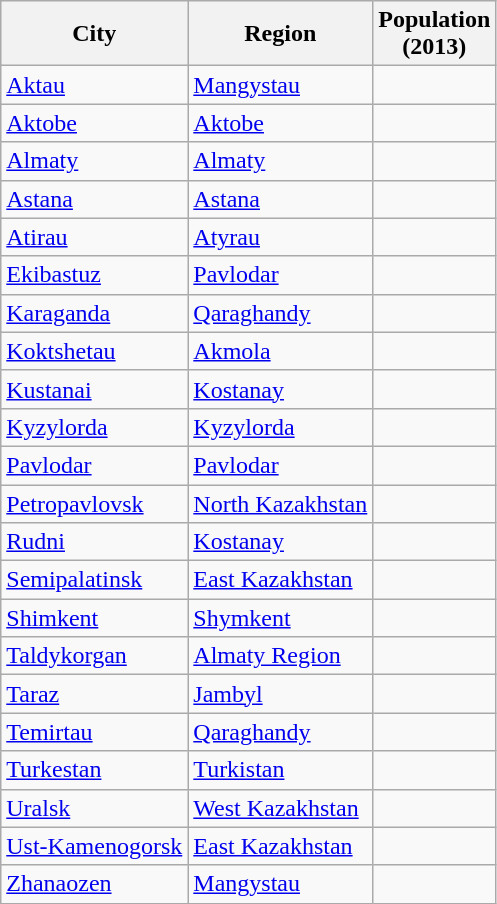<table class="wikitable sortable sticky-header col3right">
<tr>
<th>City</th>
<th>Region</th>
<th>Population<br>(2013)</th>
</tr>
<tr>
<td><a href='#'>Aktau</a></td>
<td><a href='#'>Mangystau</a></td>
<td></td>
</tr>
<tr>
<td><a href='#'>Aktobe</a></td>
<td><a href='#'>Aktobe</a></td>
<td></td>
</tr>
<tr>
<td><a href='#'>Almaty</a></td>
<td><a href='#'>Almaty</a></td>
<td></td>
</tr>
<tr>
<td><a href='#'>Astana</a></td>
<td><a href='#'>Astana</a></td>
<td></td>
</tr>
<tr>
<td><a href='#'>Atirau</a></td>
<td><a href='#'>Atyrau</a></td>
<td></td>
</tr>
<tr>
<td><a href='#'>Ekibastuz</a></td>
<td><a href='#'>Pavlodar</a></td>
<td></td>
</tr>
<tr>
<td><a href='#'>Karaganda</a></td>
<td><a href='#'>Qaraghandy</a></td>
<td></td>
</tr>
<tr>
<td><a href='#'>Koktshetau</a></td>
<td><a href='#'>Akmola</a></td>
<td></td>
</tr>
<tr>
<td><a href='#'>Kustanai</a></td>
<td><a href='#'>Kostanay</a></td>
<td></td>
</tr>
<tr>
<td><a href='#'>Kyzylorda</a></td>
<td><a href='#'>Kyzylorda</a></td>
<td></td>
</tr>
<tr>
<td><a href='#'>Pavlodar</a></td>
<td><a href='#'>Pavlodar</a></td>
<td></td>
</tr>
<tr>
<td><a href='#'>Petropavlovsk</a></td>
<td><a href='#'>North Kazakhstan</a></td>
<td></td>
</tr>
<tr>
<td><a href='#'>Rudni</a></td>
<td><a href='#'>Kostanay</a></td>
<td></td>
</tr>
<tr>
<td><a href='#'>Semipalatinsk</a></td>
<td><a href='#'>East Kazakhstan</a></td>
<td></td>
</tr>
<tr>
<td><a href='#'>Shimkent</a></td>
<td><a href='#'>Shymkent</a></td>
<td></td>
</tr>
<tr>
<td><a href='#'>Taldykorgan</a></td>
<td><a href='#'>Almaty Region</a></td>
<td></td>
</tr>
<tr>
<td><a href='#'>Taraz</a></td>
<td><a href='#'>Jambyl</a></td>
<td></td>
</tr>
<tr>
<td><a href='#'>Temirtau</a></td>
<td><a href='#'>Qaraghandy</a></td>
<td></td>
</tr>
<tr>
<td><a href='#'>Turkestan</a></td>
<td><a href='#'>Turkistan</a></td>
<td></td>
</tr>
<tr>
<td><a href='#'>Uralsk</a></td>
<td><a href='#'>West Kazakhstan</a></td>
<td></td>
</tr>
<tr>
<td><a href='#'>Ust-Kamenogorsk</a></td>
<td><a href='#'>East Kazakhstan</a></td>
<td></td>
</tr>
<tr>
<td><a href='#'>Zhanaozen</a></td>
<td><a href='#'>Mangystau</a></td>
<td></td>
</tr>
</table>
